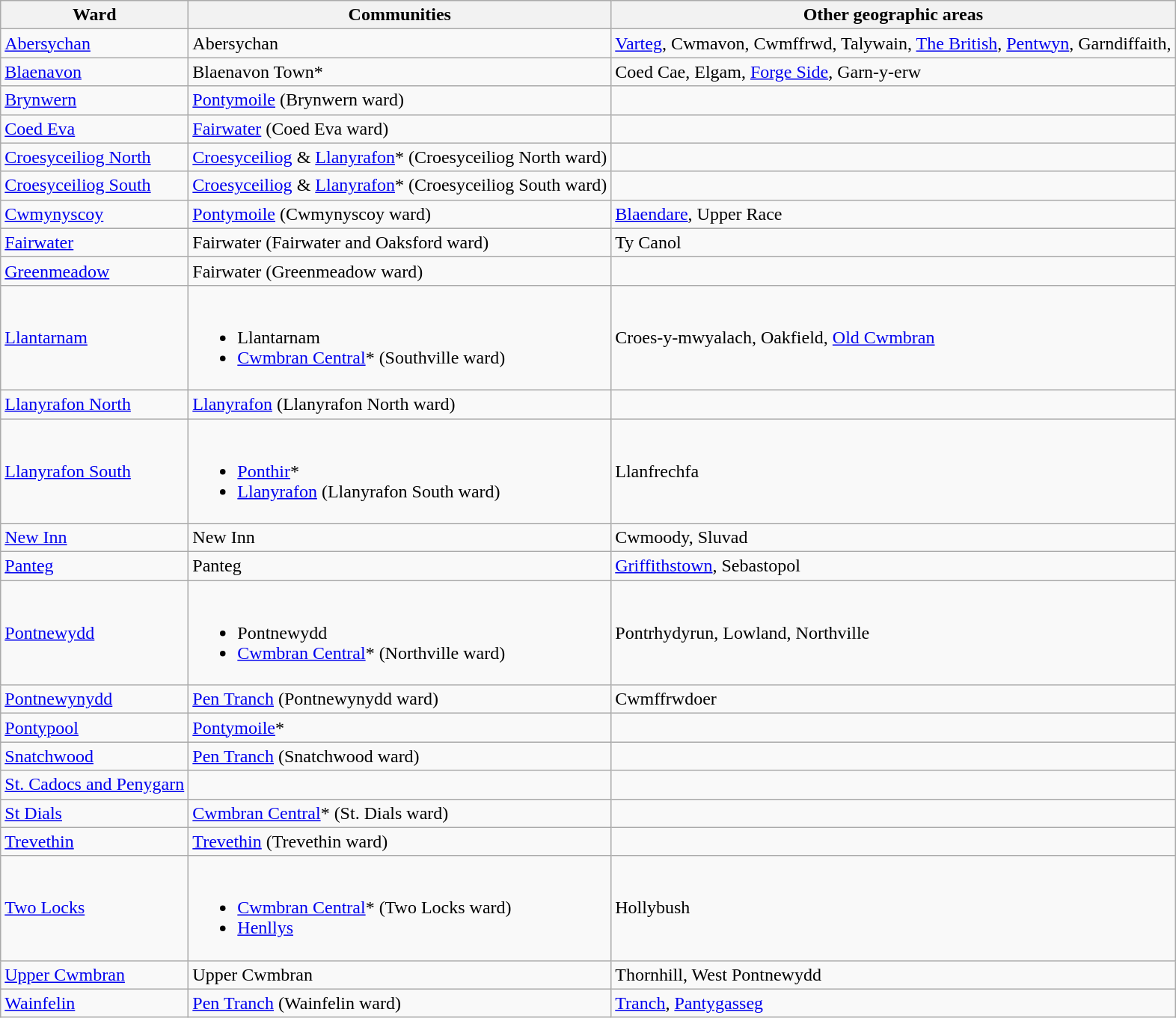<table class="wikitable sortable">
<tr>
<th>Ward</th>
<th>Communities</th>
<th>Other geographic areas</th>
</tr>
<tr>
<td><a href='#'>Abersychan</a></td>
<td>Abersychan</td>
<td><a href='#'>Varteg</a>, Cwmavon, Cwmffrwd, Talywain, <a href='#'>The British</a>, <a href='#'>Pentwyn</a>, Garndiffaith,</td>
</tr>
<tr>
<td><a href='#'>Blaenavon</a></td>
<td>Blaenavon Town*</td>
<td>Coed Cae, Elgam, <a href='#'>Forge Side</a>, Garn-y-erw</td>
</tr>
<tr>
<td><a href='#'>Brynwern</a></td>
<td><a href='#'>Pontymoile</a> (Brynwern ward)</td>
<td></td>
</tr>
<tr>
<td><a href='#'>Coed Eva</a></td>
<td><a href='#'>Fairwater</a> (Coed Eva ward)</td>
<td></td>
</tr>
<tr>
<td><a href='#'>Croesyceiliog North</a></td>
<td><a href='#'>Croesyceiliog</a> & <a href='#'>Llanyrafon</a>* (Croesyceiliog North ward)</td>
<td></td>
</tr>
<tr>
<td><a href='#'>Croesyceiliog South</a></td>
<td><a href='#'>Croesyceiliog</a> & <a href='#'>Llanyrafon</a>* (Croesyceiliog South ward)</td>
<td></td>
</tr>
<tr>
<td><a href='#'>Cwmynyscoy</a></td>
<td><a href='#'>Pontymoile</a> (Cwmynyscoy ward)</td>
<td><a href='#'>Blaendare</a>, Upper Race</td>
</tr>
<tr>
<td><a href='#'>Fairwater</a></td>
<td>Fairwater (Fairwater and Oaksford ward)</td>
<td>Ty Canol</td>
</tr>
<tr>
<td><a href='#'>Greenmeadow</a></td>
<td>Fairwater (Greenmeadow ward)</td>
<td></td>
</tr>
<tr>
<td><a href='#'>Llantarnam</a></td>
<td><br><ul><li>Llantarnam</li><li><a href='#'>Cwmbran Central</a>* (Southville ward)</li></ul></td>
<td>Croes-y-mwyalach, Oakfield, <a href='#'>Old Cwmbran</a></td>
</tr>
<tr>
<td><a href='#'>Llanyrafon North</a></td>
<td><a href='#'>Llanyrafon</a> (Llanyrafon North ward)</td>
<td></td>
</tr>
<tr>
<td><a href='#'>Llanyrafon South</a></td>
<td><br><ul><li><a href='#'>Ponthir</a>*</li><li><a href='#'>Llanyrafon</a> (Llanyrafon South ward)</li></ul></td>
<td>Llanfrechfa</td>
</tr>
<tr>
<td><a href='#'>New Inn</a></td>
<td>New Inn</td>
<td>Cwmoody, Sluvad</td>
</tr>
<tr>
<td><a href='#'>Panteg</a></td>
<td>Panteg</td>
<td><a href='#'>Griffithstown</a>, Sebastopol</td>
</tr>
<tr>
<td><a href='#'>Pontnewydd</a></td>
<td><br><ul><li>Pontnewydd</li><li><a href='#'>Cwmbran Central</a>* (Northville ward)</li></ul></td>
<td>Pontrhydyrun, Lowland, Northville</td>
</tr>
<tr>
<td><a href='#'>Pontnewynydd</a></td>
<td><a href='#'>Pen Tranch</a> (Pontnewynydd ward)</td>
<td>Cwmffrwdoer</td>
</tr>
<tr>
<td><a href='#'>Pontypool</a></td>
<td><a href='#'>Pontymoile</a>*</td>
</tr>
<tr>
<td><a href='#'>Snatchwood</a></td>
<td><a href='#'>Pen Tranch</a> (Snatchwood ward)</td>
<td></td>
</tr>
<tr>
<td><a href='#'>St. Cadocs and Penygarn</a></td>
<td></td>
<td></td>
</tr>
<tr>
<td><a href='#'>St Dials</a></td>
<td><a href='#'>Cwmbran Central</a>* (St. Dials ward)</td>
<td></td>
</tr>
<tr>
<td><a href='#'>Trevethin</a></td>
<td><a href='#'>Trevethin</a> (Trevethin ward)</td>
<td></td>
</tr>
<tr>
<td><a href='#'>Two Locks</a></td>
<td><br><ul><li><a href='#'>Cwmbran Central</a>* (Two Locks ward)</li><li><a href='#'>Henllys</a></li></ul></td>
<td>Hollybush</td>
</tr>
<tr>
<td><a href='#'>Upper Cwmbran</a></td>
<td>Upper Cwmbran</td>
<td>Thornhill, West Pontnewydd</td>
</tr>
<tr>
<td><a href='#'>Wainfelin</a></td>
<td><a href='#'>Pen Tranch</a> (Wainfelin ward)</td>
<td><a href='#'>Tranch</a>, <a href='#'>Pantygasseg</a></td>
</tr>
</table>
